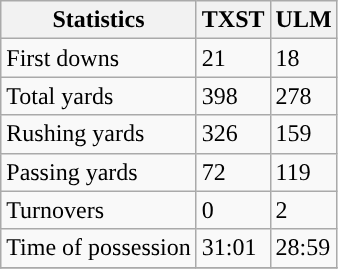<table class="wikitable" style="float: left;">
<tr>
<th>Statistics</th>
<th>TXST</th>
<th>ULM</th>
</tr>
<tr>
<td>First downs</td>
<td>21</td>
<td>18</td>
</tr>
<tr>
<td>Total yards</td>
<td>398</td>
<td>278</td>
</tr>
<tr>
<td>Rushing yards</td>
<td>326</td>
<td>159</td>
</tr>
<tr>
<td>Passing yards</td>
<td>72</td>
<td>119</td>
</tr>
<tr>
<td>Turnovers</td>
<td>0</td>
<td>2</td>
</tr>
<tr>
<td>Time of possession</td>
<td>31:01</td>
<td>28:59</td>
</tr>
<tr>
</tr>
</table>
